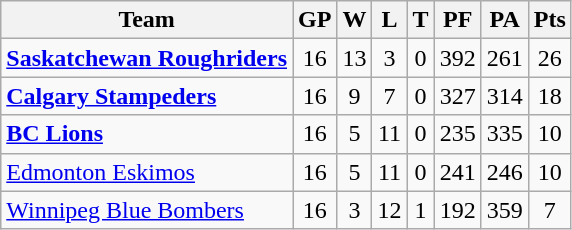<table class="wikitable" style="float:left; margin-right:1em">
<tr>
<th>Team</th>
<th>GP</th>
<th>W</th>
<th>L</th>
<th>T</th>
<th>PF</th>
<th>PA</th>
<th>Pts</th>
</tr>
<tr align="center">
<td align="left"><strong><a href='#'>Saskatchewan Roughriders</a></strong></td>
<td>16</td>
<td>13</td>
<td>3</td>
<td>0</td>
<td>392</td>
<td>261</td>
<td>26</td>
</tr>
<tr align="center">
<td align="left"><strong><a href='#'>Calgary Stampeders</a></strong></td>
<td>16</td>
<td>9</td>
<td>7</td>
<td>0</td>
<td>327</td>
<td>314</td>
<td>18</td>
</tr>
<tr align="center">
<td align="left"><strong><a href='#'>BC Lions</a></strong></td>
<td>16</td>
<td>5</td>
<td>11</td>
<td>0</td>
<td>235</td>
<td>335</td>
<td>10</td>
</tr>
<tr align="center">
<td align="left"><a href='#'>Edmonton Eskimos</a></td>
<td>16</td>
<td>5</td>
<td>11</td>
<td>0</td>
<td>241</td>
<td>246</td>
<td>10</td>
</tr>
<tr align="center">
<td align="left"><a href='#'>Winnipeg Blue Bombers</a></td>
<td>16</td>
<td>3</td>
<td>12</td>
<td>1</td>
<td>192</td>
<td>359</td>
<td>7</td>
</tr>
</table>
